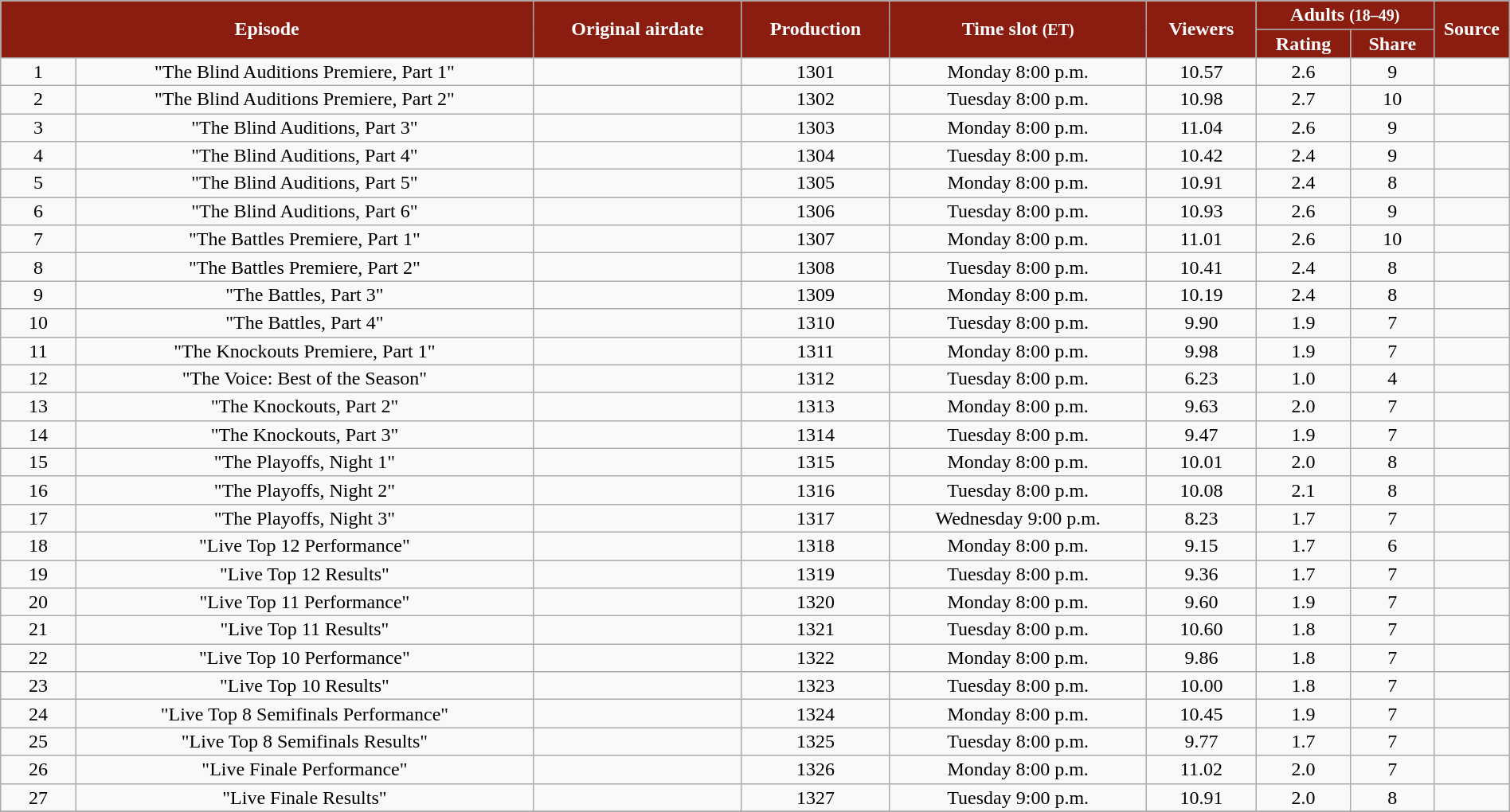<table class="wikitable" style="text-align:center; line-height:16px; width:100%;">
<tr>
<th style="background:#8b1c10; color:white;" rowspan="2" colspan="2">Episode</th>
<th style="background:#8b1c10; color:white;" rowspan="2">Original airdate</th>
<th style="background:#8b1c10; color:white;" rowspan="2">Production</th>
<th style="background:#8b1c10; color:white;" rowspan="2">Time slot <small>(ET)</small></th>
<th style="background:#8b1c10; color:white;" rowspan="2">Viewers<br><small></small></th>
<th style="background:#8b1c10; color:white;" colspan="2">Adults <small>(18–49)</small></th>
<th rowspan="2" style="background:#8b1c10; color:white; width:05%;">Source</th>
</tr>
<tr>
<th style="background:#8b1c10; color:white;">Rating</th>
<th style="background:#8b1c10; color:white;">Share</th>
</tr>
<tr>
<td style="width:05%;">1</td>
<td>"The Blind Auditions Premiere, Part 1"</td>
<td></td>
<td>1301</td>
<td>Monday 8:00 p.m.</td>
<td>10.57</td>
<td>2.6</td>
<td>9</td>
<td></td>
</tr>
<tr>
<td style="width:05%;">2</td>
<td>"The Blind Auditions Premiere, Part 2"</td>
<td></td>
<td>1302</td>
<td>Tuesday 8:00 p.m.</td>
<td>10.98</td>
<td>2.7</td>
<td>10</td>
<td></td>
</tr>
<tr>
<td style="width:05%;">3</td>
<td>"The Blind Auditions, Part 3"</td>
<td></td>
<td>1303</td>
<td>Monday 8:00 p.m.</td>
<td>11.04</td>
<td>2.6</td>
<td>9</td>
<td></td>
</tr>
<tr>
<td style="width:05%;">4</td>
<td>"The Blind Auditions, Part 4"</td>
<td></td>
<td>1304</td>
<td>Tuesday 8:00 p.m.</td>
<td>10.42</td>
<td>2.4</td>
<td>9</td>
<td></td>
</tr>
<tr>
<td style="width:05%;">5</td>
<td>"The Blind Auditions, Part 5"</td>
<td></td>
<td>1305</td>
<td>Monday 8:00 p.m.</td>
<td>10.91</td>
<td>2.4</td>
<td>8</td>
<td></td>
</tr>
<tr>
<td style="width:05%;">6</td>
<td>"The Blind Auditions, Part 6"</td>
<td></td>
<td>1306</td>
<td>Tuesday 8:00 p.m.</td>
<td>10.93</td>
<td>2.6</td>
<td>9</td>
<td></td>
</tr>
<tr>
<td style="width:05%;">7</td>
<td>"The Battles Premiere, Part 1"</td>
<td></td>
<td>1307</td>
<td>Monday 8:00 p.m.</td>
<td>11.01</td>
<td>2.6</td>
<td>10</td>
<td></td>
</tr>
<tr>
<td style="width:05%;">8</td>
<td>"The Battles Premiere, Part 2"</td>
<td></td>
<td>1308</td>
<td>Tuesday 8:00 p.m.</td>
<td>10.41</td>
<td>2.4</td>
<td>8</td>
<td></td>
</tr>
<tr>
<td style="width:05%;">9</td>
<td>"The Battles, Part 3"</td>
<td></td>
<td>1309</td>
<td>Monday 8:00 p.m.</td>
<td>10.19</td>
<td>2.4</td>
<td>8</td>
<td></td>
</tr>
<tr>
<td style="width:05%;">10</td>
<td>"The Battles, Part 4"</td>
<td></td>
<td>1310</td>
<td>Tuesday 8:00 p.m.</td>
<td>9.90</td>
<td>1.9</td>
<td>7</td>
<td></td>
</tr>
<tr>
<td style="width:05%;">11</td>
<td>"The Knockouts Premiere, Part 1"</td>
<td></td>
<td>1311</td>
<td>Monday 8:00 p.m.</td>
<td>9.98</td>
<td>1.9</td>
<td>7</td>
<td></td>
</tr>
<tr>
<td style="width:05%;">12</td>
<td>"The Voice: Best of the Season"</td>
<td></td>
<td>1312</td>
<td>Tuesday 8:00 p.m.</td>
<td>6.23</td>
<td>1.0</td>
<td>4</td>
<td></td>
</tr>
<tr>
<td style="width:05%;">13</td>
<td>"The Knockouts, Part 2"</td>
<td></td>
<td>1313</td>
<td>Monday 8:00 p.m.</td>
<td>9.63</td>
<td>2.0</td>
<td>7</td>
<td></td>
</tr>
<tr>
<td style="width:05%;">14</td>
<td>"The Knockouts, Part 3"</td>
<td></td>
<td>1314</td>
<td>Tuesday 8:00 p.m.</td>
<td>9.47</td>
<td>1.9</td>
<td>7</td>
<td></td>
</tr>
<tr>
<td style="width:05%;">15</td>
<td>"The Playoffs, Night 1"</td>
<td></td>
<td>1315</td>
<td>Monday 8:00 p.m.</td>
<td>10.01</td>
<td>2.0</td>
<td>8</td>
<td></td>
</tr>
<tr>
<td style="width:05%;">16</td>
<td>"The Playoffs, Night 2"</td>
<td></td>
<td>1316</td>
<td>Tuesday 8:00 p.m.</td>
<td>10.08</td>
<td>2.1</td>
<td>8</td>
<td></td>
</tr>
<tr>
<td style="width:05%;">17</td>
<td>"The Playoffs, Night 3"</td>
<td></td>
<td>1317</td>
<td>Wednesday 9:00 p.m.</td>
<td>8.23</td>
<td>1.7</td>
<td>7</td>
<td></td>
</tr>
<tr>
<td style="width:05%;">18</td>
<td>"Live Top 12 Performance"</td>
<td></td>
<td>1318</td>
<td>Monday 8:00 p.m.</td>
<td>9.15</td>
<td>1.7</td>
<td>6</td>
<td></td>
</tr>
<tr>
<td style="width:05%;">19</td>
<td>"Live Top 12 Results"</td>
<td></td>
<td>1319</td>
<td>Tuesday 8:00 p.m.</td>
<td>9.36</td>
<td>1.7</td>
<td>7</td>
<td></td>
</tr>
<tr>
<td style="width:05%;">20</td>
<td>"Live Top 11 Performance"</td>
<td></td>
<td>1320</td>
<td>Monday 8:00 p.m.</td>
<td>9.60</td>
<td>1.9</td>
<td>7</td>
<td></td>
</tr>
<tr>
<td style="width:05%;">21</td>
<td>"Live Top 11 Results"</td>
<td></td>
<td>1321</td>
<td>Tuesday 8:00 p.m.</td>
<td>10.60</td>
<td>1.8</td>
<td>7</td>
<td></td>
</tr>
<tr>
<td style="width:05%;">22</td>
<td>"Live Top 10 Performance"</td>
<td></td>
<td>1322</td>
<td>Monday 8:00 p.m.</td>
<td>9.86</td>
<td>1.8</td>
<td>7</td>
<td></td>
</tr>
<tr>
<td style="width:05%;">23</td>
<td>"Live Top 10 Results"</td>
<td></td>
<td>1323</td>
<td>Tuesday 8:00 p.m.</td>
<td>10.00</td>
<td>1.8</td>
<td>7</td>
<td></td>
</tr>
<tr>
<td style="width:05%;">24</td>
<td>"Live Top 8 Semifinals Performance"</td>
<td></td>
<td>1324</td>
<td>Monday 8:00 p.m.</td>
<td>10.45</td>
<td>1.9</td>
<td>7</td>
<td></td>
</tr>
<tr>
<td style="width:05%;">25</td>
<td>"Live Top 8 Semifinals Results"</td>
<td></td>
<td>1325</td>
<td>Tuesday 8:00 p.m.</td>
<td>9.77</td>
<td>1.7</td>
<td>7</td>
<td></td>
</tr>
<tr>
<td style="width:05%;">26</td>
<td>"Live Finale Performance"</td>
<td></td>
<td>1326</td>
<td>Monday 8:00 p.m.</td>
<td>11.02</td>
<td>2.0</td>
<td>7</td>
<td></td>
</tr>
<tr>
<td style="width:05%;">27</td>
<td>"Live Finale Results"</td>
<td></td>
<td>1327</td>
<td>Tuesday 9:00 p.m.</td>
<td>10.91</td>
<td>2.0</td>
<td>8</td>
<td></td>
</tr>
<tr>
</tr>
</table>
